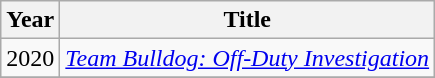<table class="wikitable sortable">
<tr>
<th>Year</th>
<th>Title</th>
</tr>
<tr>
<td>2020</td>
<td><em><a href='#'>Team Bulldog: Off-Duty Investigation</a></em></td>
</tr>
<tr>
</tr>
</table>
